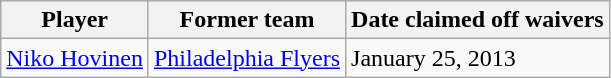<table class="wikitable">
<tr>
<th>Player</th>
<th>Former team</th>
<th>Date claimed off waivers</th>
</tr>
<tr>
<td><a href='#'>Niko Hovinen</a></td>
<td><a href='#'>Philadelphia Flyers</a></td>
<td>January 25, 2013</td>
</tr>
</table>
